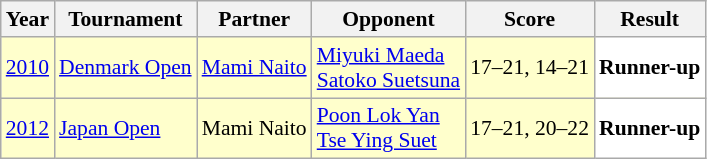<table class="sortable wikitable" style="font-size: 90%;">
<tr>
<th>Year</th>
<th>Tournament</th>
<th>Partner</th>
<th>Opponent</th>
<th>Score</th>
<th>Result</th>
</tr>
<tr style="background:#FFFFCC">
<td align="center"><a href='#'>2010</a></td>
<td align="left"><a href='#'>Denmark Open</a></td>
<td align="left"> <a href='#'>Mami Naito</a></td>
<td align="left"> <a href='#'>Miyuki Maeda</a> <br>  <a href='#'>Satoko Suetsuna</a></td>
<td align="left">17–21, 14–21</td>
<td style="text-align:left; background:white"> <strong>Runner-up</strong></td>
</tr>
<tr style="background:#FFFFCC">
<td align="center"><a href='#'>2012</a></td>
<td align="left"><a href='#'>Japan Open</a></td>
<td align="left"> Mami Naito</td>
<td align="left"> <a href='#'>Poon Lok Yan</a> <br>  <a href='#'>Tse Ying Suet</a></td>
<td align="left">17–21, 20–22</td>
<td style="text-align:left; background:white"> <strong>Runner-up</strong></td>
</tr>
</table>
